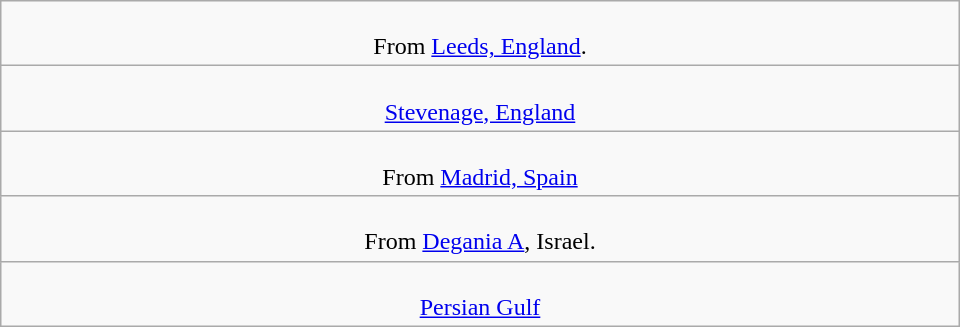<table class=wikitable width=640>
<tr align=center>
<td colspan=2><br>From <a href='#'>Leeds, England</a>.</td>
</tr>
<tr align=center>
<td colspan=2><br><a href='#'>Stevenage, England</a></td>
</tr>
<tr align=center>
<td colspan=2><br>From <a href='#'>Madrid, Spain</a></td>
</tr>
<tr align=center>
<td colspan=2><br>From <a href='#'>Degania A</a>, Israel.</td>
</tr>
<tr align=center>
<td colspan=2><br><a href='#'>Persian Gulf</a></td>
</tr>
</table>
